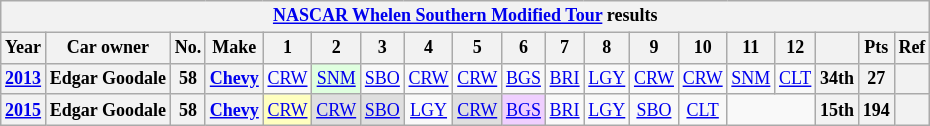<table class="wikitable" style="text-align:center; font-size:75%">
<tr>
<th colspan=21><a href='#'>NASCAR Whelen Southern Modified Tour</a> results</th>
</tr>
<tr>
<th>Year</th>
<th>Car owner</th>
<th>No.</th>
<th>Make</th>
<th>1</th>
<th>2</th>
<th>3</th>
<th>4</th>
<th>5</th>
<th>6</th>
<th>7</th>
<th>8</th>
<th>9</th>
<th>10</th>
<th>11</th>
<th>12</th>
<th></th>
<th>Pts</th>
<th>Ref</th>
</tr>
<tr>
<th><a href='#'>2013</a></th>
<th>Edgar Goodale</th>
<th>58</th>
<th><a href='#'>Chevy</a></th>
<td><a href='#'>CRW</a></td>
<td style="background:#DFFFDF;"><a href='#'>SNM</a><br></td>
<td><a href='#'>SBO</a></td>
<td><a href='#'>CRW</a></td>
<td><a href='#'>CRW</a></td>
<td><a href='#'>BGS</a></td>
<td><a href='#'>BRI</a></td>
<td><a href='#'>LGY</a></td>
<td><a href='#'>CRW</a></td>
<td><a href='#'>CRW</a></td>
<td><a href='#'>SNM</a></td>
<td><a href='#'>CLT</a></td>
<th>34th</th>
<th>27</th>
<th></th>
</tr>
<tr>
<th><a href='#'>2015</a></th>
<th>Edgar Goodale</th>
<th>58</th>
<th><a href='#'>Chevy</a></th>
<td style="background:#FFFFBF;"><a href='#'>CRW</a><br></td>
<td style="background:#DFDFDF;"><a href='#'>CRW</a><br></td>
<td style="background:#DFDFDF;"><a href='#'>SBO</a><br></td>
<td><a href='#'>LGY</a></td>
<td style="background:#DFDFDF;"><a href='#'>CRW</a><br></td>
<td style="background:#EFCFFF;"><a href='#'>BGS</a><br></td>
<td><a href='#'>BRI</a></td>
<td><a href='#'>LGY</a></td>
<td><a href='#'>SBO</a></td>
<td><a href='#'>CLT</a></td>
<td colspan=2></td>
<th>15th</th>
<th>194</th>
<th></th>
</tr>
</table>
